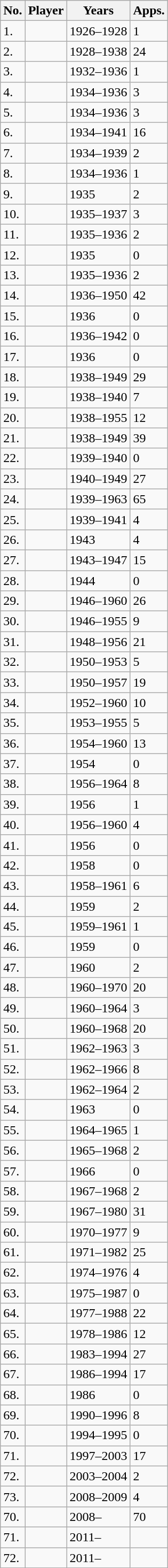<table class="wikitable sortable">
<tr>
<th>No.</th>
<th>Player</th>
<th>Years</th>
<th>Apps.</th>
</tr>
<tr>
<td>1.</td>
<td></td>
<td>1926–1928</td>
<td>1</td>
</tr>
<tr>
<td>2.</td>
<td></td>
<td>1928–1938</td>
<td>24</td>
</tr>
<tr>
<td>3.</td>
<td></td>
<td>1932–1936</td>
<td>1</td>
</tr>
<tr>
<td>4.</td>
<td></td>
<td>1934–1936</td>
<td>3</td>
</tr>
<tr>
<td>5.</td>
<td></td>
<td>1934–1936</td>
<td>3</td>
</tr>
<tr>
<td>6.</td>
<td></td>
<td>1934–1941</td>
<td>16</td>
</tr>
<tr>
<td>7.</td>
<td></td>
<td>1934–1939</td>
<td>2</td>
</tr>
<tr>
<td>8.</td>
<td></td>
<td>1934–1936</td>
<td>1</td>
</tr>
<tr>
<td>9.</td>
<td></td>
<td>1935</td>
<td>2</td>
</tr>
<tr>
<td>10.</td>
<td></td>
<td>1935–1937</td>
<td>3</td>
</tr>
<tr>
<td>11.</td>
<td></td>
<td>1935–1936</td>
<td>2</td>
</tr>
<tr>
<td>12.</td>
<td></td>
<td>1935</td>
<td>0</td>
</tr>
<tr>
<td>13.</td>
<td></td>
<td>1935–1936</td>
<td>2</td>
</tr>
<tr>
<td>14.</td>
<td></td>
<td>1936–1950</td>
<td>42</td>
</tr>
<tr>
<td>15.</td>
<td></td>
<td>1936</td>
<td>0</td>
</tr>
<tr>
<td>16.</td>
<td></td>
<td>1936–1942</td>
<td>0</td>
</tr>
<tr>
<td>17.</td>
<td></td>
<td>1936</td>
<td>0</td>
</tr>
<tr>
<td>18.</td>
<td></td>
<td>1938–1949</td>
<td>29</td>
</tr>
<tr>
<td>19.</td>
<td></td>
<td>1938–1940</td>
<td>7</td>
</tr>
<tr>
<td>20.</td>
<td></td>
<td>1938–1955</td>
<td>12</td>
</tr>
<tr>
<td>21.</td>
<td></td>
<td>1938–1949</td>
<td>39</td>
</tr>
<tr>
<td>22.</td>
<td></td>
<td>1939–1940</td>
<td>0</td>
</tr>
<tr>
<td>23.</td>
<td></td>
<td>1940–1949</td>
<td>27</td>
</tr>
<tr>
<td>24.</td>
<td></td>
<td>1939–1963</td>
<td>65</td>
</tr>
<tr>
<td>25.</td>
<td></td>
<td>1939–1941</td>
<td>4</td>
</tr>
<tr>
<td>26.</td>
<td></td>
<td>1943</td>
<td>4</td>
</tr>
<tr>
<td>27.</td>
<td></td>
<td>1943–1947</td>
<td>15</td>
</tr>
<tr>
<td>28.</td>
<td></td>
<td>1944</td>
<td>0</td>
</tr>
<tr>
<td>29.</td>
<td></td>
<td>1946–1960</td>
<td>26</td>
</tr>
<tr>
<td>30.</td>
<td></td>
<td>1946–1955</td>
<td>9</td>
</tr>
<tr>
<td>31.</td>
<td></td>
<td>1948–1956</td>
<td>21</td>
</tr>
<tr>
<td>32.</td>
<td></td>
<td>1950–1953</td>
<td>5</td>
</tr>
<tr>
<td>33.</td>
<td></td>
<td>1950–1957</td>
<td>19</td>
</tr>
<tr>
<td>34.</td>
<td></td>
<td>1952–1960</td>
<td>10</td>
</tr>
<tr>
<td>35.</td>
<td></td>
<td>1953–1955</td>
<td>5</td>
</tr>
<tr>
<td>36.</td>
<td></td>
<td>1954–1960</td>
<td>13</td>
</tr>
<tr>
<td>37.</td>
<td></td>
<td>1954</td>
<td>0</td>
</tr>
<tr>
<td>38.</td>
<td></td>
<td>1956–1964</td>
<td>8</td>
</tr>
<tr>
<td>39.</td>
<td></td>
<td>1956</td>
<td>1</td>
</tr>
<tr>
<td>40.</td>
<td></td>
<td>1956–1960</td>
<td>4</td>
</tr>
<tr>
<td>41.</td>
<td></td>
<td>1956</td>
<td>0</td>
</tr>
<tr>
<td>42.</td>
<td></td>
<td>1958</td>
<td>0</td>
</tr>
<tr>
<td>43.</td>
<td></td>
<td>1958–1961</td>
<td>6</td>
</tr>
<tr>
<td>44.</td>
<td></td>
<td>1959</td>
<td>2</td>
</tr>
<tr>
<td>45.</td>
<td></td>
<td>1959–1961</td>
<td>1</td>
</tr>
<tr>
<td>46.</td>
<td></td>
<td>1959</td>
<td>0</td>
</tr>
<tr>
<td>47.</td>
<td></td>
<td>1960</td>
<td>2</td>
</tr>
<tr>
<td>48.</td>
<td></td>
<td>1960–1970</td>
<td>20</td>
</tr>
<tr>
<td>49.</td>
<td></td>
<td>1960–1964</td>
<td>3</td>
</tr>
<tr>
<td>50.</td>
<td></td>
<td>1960–1968</td>
<td>20</td>
</tr>
<tr>
<td>51.</td>
<td></td>
<td>1962–1963</td>
<td>3</td>
</tr>
<tr>
<td>52.</td>
<td></td>
<td>1962–1966</td>
<td>8</td>
</tr>
<tr>
<td>53.</td>
<td></td>
<td>1962–1964</td>
<td>2</td>
</tr>
<tr>
<td>54.</td>
<td></td>
<td>1963</td>
<td>0</td>
</tr>
<tr>
<td>55.</td>
<td></td>
<td>1964–1965</td>
<td>1</td>
</tr>
<tr>
<td>56.</td>
<td></td>
<td>1965–1968</td>
<td>2</td>
</tr>
<tr>
<td>57.</td>
<td></td>
<td>1966</td>
<td>0</td>
</tr>
<tr>
<td>58.</td>
<td></td>
<td>1967–1968</td>
<td>2</td>
</tr>
<tr>
<td>59.</td>
<td></td>
<td>1967–1980</td>
<td>31</td>
</tr>
<tr>
<td>60.</td>
<td></td>
<td>1970–1977</td>
<td>9</td>
</tr>
<tr>
<td>61.</td>
<td></td>
<td>1971–1982</td>
<td>25</td>
</tr>
<tr>
<td>62.</td>
<td></td>
<td>1974–1976</td>
<td>4</td>
</tr>
<tr>
<td>63.</td>
<td></td>
<td>1975–1987</td>
<td>0</td>
</tr>
<tr>
<td>64.</td>
<td></td>
<td>1977–1988</td>
<td>22</td>
</tr>
<tr>
<td>65.</td>
<td></td>
<td>1978–1986</td>
<td>12</td>
</tr>
<tr>
<td>66.</td>
<td></td>
<td>1983–1994</td>
<td>27</td>
</tr>
<tr>
<td>67.</td>
<td></td>
<td>1986–1994</td>
<td>17</td>
</tr>
<tr>
<td>68.</td>
<td></td>
<td>1986</td>
<td>0</td>
</tr>
<tr>
<td>69.</td>
<td></td>
<td>1990–1996</td>
<td>8</td>
</tr>
<tr>
<td>70.</td>
<td></td>
<td>1994–1995</td>
<td>0</td>
</tr>
<tr>
<td>71.</td>
<td></td>
<td>1997–2003</td>
<td>17</td>
</tr>
<tr>
<td>72.</td>
<td></td>
<td>2003–2004</td>
<td>2</td>
</tr>
<tr>
<td>73.</td>
<td></td>
<td>2008–2009</td>
<td>4</td>
</tr>
<tr>
<td>70.</td>
<td></td>
<td>2008–</td>
<td>70</td>
</tr>
<tr>
<td>71.</td>
<td></td>
<td>2011–</td>
<td></td>
</tr>
<tr>
<td>72.</td>
<td></td>
<td>2011–</td>
<td></td>
</tr>
</table>
